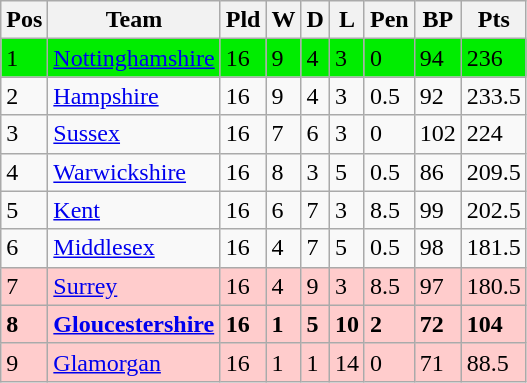<table class="wikitable">
<tr>
<th>Pos</th>
<th>Team</th>
<th>Pld</th>
<th>W</th>
<th>D</th>
<th>L</th>
<th>Pen</th>
<th>BP</th>
<th>Pts</th>
</tr>
<tr bgcolor="#00ed00">
<td>1</td>
<td><a href='#'>Nottinghamshire</a></td>
<td>16</td>
<td>9</td>
<td>4</td>
<td>3</td>
<td>0</td>
<td>94</td>
<td>236</td>
</tr>
<tr>
<td>2</td>
<td><a href='#'>Hampshire</a></td>
<td>16</td>
<td>9</td>
<td>4</td>
<td>3</td>
<td>0.5</td>
<td>92</td>
<td>233.5</td>
</tr>
<tr>
<td>3</td>
<td><a href='#'>Sussex</a></td>
<td>16</td>
<td>7</td>
<td>6</td>
<td>3</td>
<td>0</td>
<td>102</td>
<td>224</td>
</tr>
<tr>
<td>4</td>
<td><a href='#'>Warwickshire</a></td>
<td>16</td>
<td>8</td>
<td>3</td>
<td>5</td>
<td>0.5</td>
<td>86</td>
<td>209.5</td>
</tr>
<tr>
<td>5</td>
<td><a href='#'>Kent</a></td>
<td>16</td>
<td>6</td>
<td>7</td>
<td>3</td>
<td>8.5</td>
<td>99</td>
<td>202.5</td>
</tr>
<tr>
<td>6</td>
<td><a href='#'>Middlesex</a></td>
<td>16</td>
<td>4</td>
<td>7</td>
<td>5</td>
<td>0.5</td>
<td>98</td>
<td>181.5</td>
</tr>
<tr bgcolor="#ffcccc">
<td>7</td>
<td><a href='#'>Surrey</a></td>
<td>16</td>
<td>4</td>
<td>9</td>
<td>3</td>
<td>8.5</td>
<td>97</td>
<td>180.5</td>
</tr>
<tr bgcolor="#ffcccc">
<td><strong>8</strong></td>
<td><strong><a href='#'>Gloucestershire</a></strong></td>
<td><strong>16</strong></td>
<td><strong>1</strong></td>
<td><strong>5</strong></td>
<td><strong>10</strong></td>
<td><strong>2</strong></td>
<td><strong>72</strong></td>
<td><strong>104</strong></td>
</tr>
<tr bgcolor="#ffcccc">
<td>9</td>
<td><a href='#'>Glamorgan</a></td>
<td>16</td>
<td>1</td>
<td>1</td>
<td>14</td>
<td>0</td>
<td>71</td>
<td>88.5</td>
</tr>
</table>
